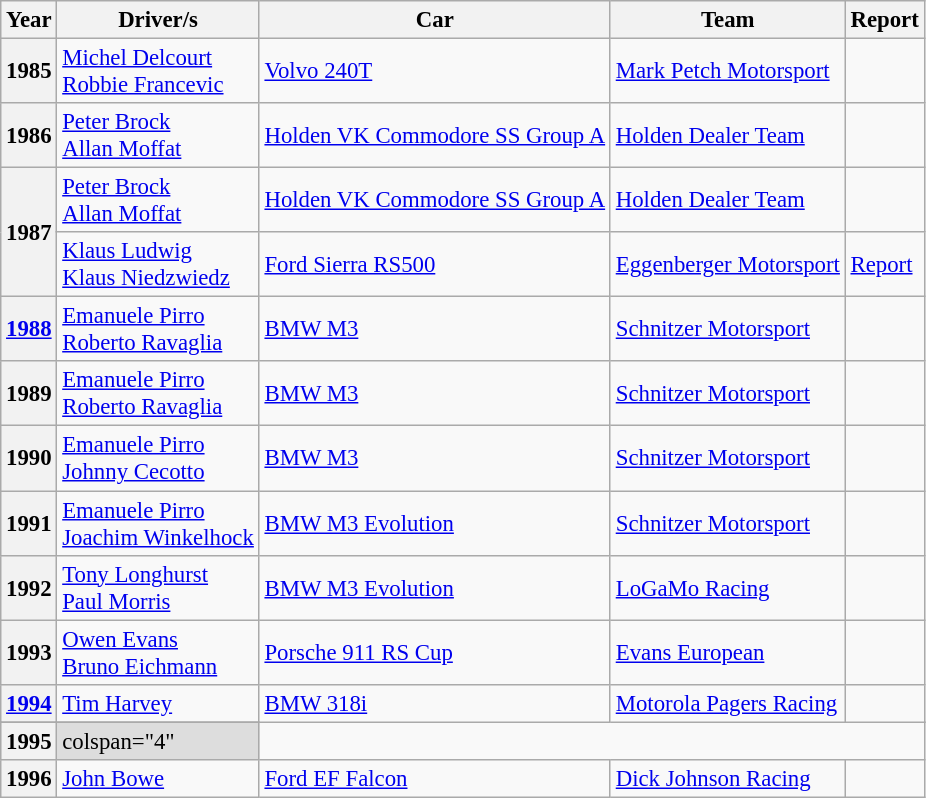<table class="wikitable" style="font-size: 95%;">
<tr>
<th>Year</th>
<th>Driver/s</th>
<th>Car</th>
<th>Team</th>
<th>Report</th>
</tr>
<tr>
<th>1985</th>
<td> <a href='#'>Michel Delcourt</a><br> <a href='#'>Robbie Francevic</a></td>
<td><a href='#'>Volvo 240T</a></td>
<td><a href='#'>Mark Petch Motorsport</a></td>
<td></td>
</tr>
<tr>
<th>1986</th>
<td> <a href='#'>Peter Brock</a><br> <a href='#'>Allan Moffat</a></td>
<td><a href='#'>Holden VK Commodore SS Group A</a></td>
<td><a href='#'>Holden Dealer Team</a></td>
<td></td>
</tr>
<tr>
<th rowspan="2">1987</th>
<td> <a href='#'>Peter Brock</a><br> <a href='#'>Allan Moffat</a></td>
<td><a href='#'>Holden VK Commodore SS Group A</a></td>
<td><a href='#'>Holden Dealer Team</a></td>
<td></td>
</tr>
<tr>
<td> <a href='#'>Klaus Ludwig</a><br> <a href='#'>Klaus Niedzwiedz</a></td>
<td><a href='#'>Ford Sierra RS500</a></td>
<td><a href='#'>Eggenberger Motorsport</a></td>
<td><a href='#'>Report</a></td>
</tr>
<tr>
<th><a href='#'>1988</a></th>
<td> <a href='#'>Emanuele Pirro</a><br> <a href='#'>Roberto Ravaglia</a></td>
<td><a href='#'>BMW M3</a></td>
<td><a href='#'>Schnitzer Motorsport</a></td>
<td></td>
</tr>
<tr>
<th>1989</th>
<td> <a href='#'>Emanuele Pirro</a><br> <a href='#'>Roberto Ravaglia</a></td>
<td><a href='#'>BMW M3</a></td>
<td><a href='#'>Schnitzer Motorsport</a></td>
<td></td>
</tr>
<tr>
<th>1990</th>
<td> <a href='#'>Emanuele Pirro</a><br> <a href='#'>Johnny Cecotto</a></td>
<td><a href='#'>BMW M3</a></td>
<td><a href='#'>Schnitzer Motorsport</a></td>
<td></td>
</tr>
<tr>
<th>1991</th>
<td> <a href='#'>Emanuele Pirro</a><br> <a href='#'>Joachim Winkelhock</a></td>
<td><a href='#'>BMW M3 Evolution</a></td>
<td><a href='#'>Schnitzer Motorsport</a></td>
<td></td>
</tr>
<tr>
<th>1992</th>
<td> <a href='#'>Tony Longhurst</a><br> <a href='#'>Paul Morris</a></td>
<td><a href='#'>BMW M3 Evolution</a></td>
<td><a href='#'>LoGaMo Racing</a></td>
<td></td>
</tr>
<tr>
<th>1993</th>
<td> <a href='#'>Owen Evans</a><br> <a href='#'>Bruno Eichmann</a></td>
<td><a href='#'>Porsche 911 RS Cup</a></td>
<td><a href='#'>Evans European</a></td>
<td></td>
</tr>
<tr>
<th><a href='#'>1994</a></th>
<td> <a href='#'>Tim Harvey</a></td>
<td><a href='#'>BMW 318i</a></td>
<td><a href='#'>Motorola Pagers Racing</a></td>
<td></td>
</tr>
<tr>
</tr>
<tr style="background: #dddddd">
<th>1995</th>
<td>colspan="4" </td>
</tr>
<tr>
<th>1996</th>
<td> <a href='#'>John Bowe</a></td>
<td><a href='#'>Ford EF Falcon</a></td>
<td><a href='#'>Dick Johnson Racing</a></td>
<td></td>
</tr>
</table>
